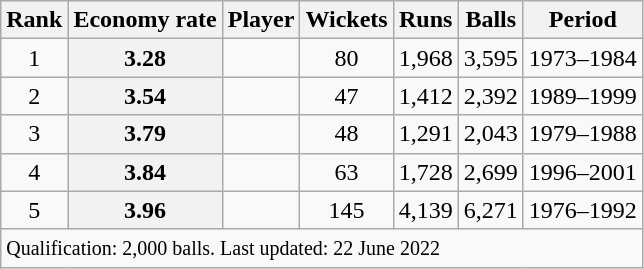<table class="wikitable plainrowheaders sortable">
<tr>
<th scope=col>Rank</th>
<th scope=col>Economy rate</th>
<th scope=col>Player</th>
<th scope=col>Wickets</th>
<th scope=col>Runs</th>
<th scope=col>Balls</th>
<th scope=col>Period</th>
</tr>
<tr>
<td align=center>1</td>
<th scope=row style=text-align:center;>3.28</th>
<td></td>
<td align=center>80</td>
<td align=center>1,968</td>
<td align=center>3,595</td>
<td>1973–1984</td>
</tr>
<tr>
<td align=center>2</td>
<th scope=row style=text-align:center;>3.54</th>
<td></td>
<td align=center>47</td>
<td align=center>1,412</td>
<td align=center>2,392</td>
<td>1989–1999</td>
</tr>
<tr>
<td align=center>3</td>
<th scope=row style=text-align:center;>3.79</th>
<td></td>
<td align=center>48</td>
<td align=center>1,291</td>
<td align=center>2,043</td>
<td>1979–1988</td>
</tr>
<tr>
<td align=center>4</td>
<th scope=row style=text-align:center;>3.84</th>
<td></td>
<td align=center>63</td>
<td align=center>1,728</td>
<td align=center>2,699</td>
<td>1996–2001</td>
</tr>
<tr>
<td align=center>5</td>
<th scope=row style=text-align:center;>3.96</th>
<td></td>
<td align=center>145</td>
<td align=center>4,139</td>
<td align=center>6,271</td>
<td>1976–1992</td>
</tr>
<tr class=sortbottom>
<td colspan=7><small>Qualification: 2,000 balls. Last updated: 22 June 2022</small></td>
</tr>
</table>
